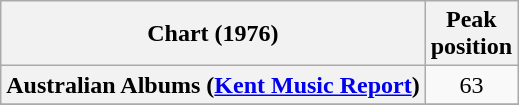<table class="wikitable sortable plainrowheaders" style="text-align:center">
<tr>
<th scope="col">Chart (1976)</th>
<th scope="col">Peak<br>position</th>
</tr>
<tr>
<th scope="row">Australian Albums (<a href='#'>Kent Music Report</a>)</th>
<td>63</td>
</tr>
<tr>
</tr>
<tr>
</tr>
<tr>
</tr>
</table>
